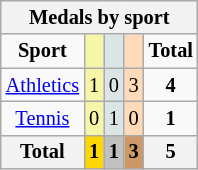<table class="wikitable" style="font-size:85%; text-align:center;">
<tr style="background:#efefef;">
<th colspan=5><strong>Medals by sport</strong></th>
</tr>
<tr>
<td><strong>Sport</strong></td>
<td style="background:#f7f6a8;"></td>
<td style="background:#dce5e5;"></td>
<td style="background:#ffdab9;"></td>
<td><strong>Total</strong></td>
</tr>
<tr>
<td><a href='#'>Athletics</a></td>
<td style="background:#F7F6A8;">1</td>
<td style="background:#DCE5E5;">0</td>
<td style="background:#FFDAB9;">3</td>
<td><strong>4</strong></td>
</tr>
<tr>
<td><a href='#'>Tennis</a></td>
<td style="background:#F7F6A8;">0</td>
<td style="background:#DCE5E5;">1</td>
<td style="background:#FFDAB9;">0</td>
<td><strong>1</strong></td>
</tr>
<tr>
<th>Total</th>
<th style="background:gold;">1</th>
<th style="background:silver;">1</th>
<th style="background:#c96;">3</th>
<th>5</th>
</tr>
</table>
